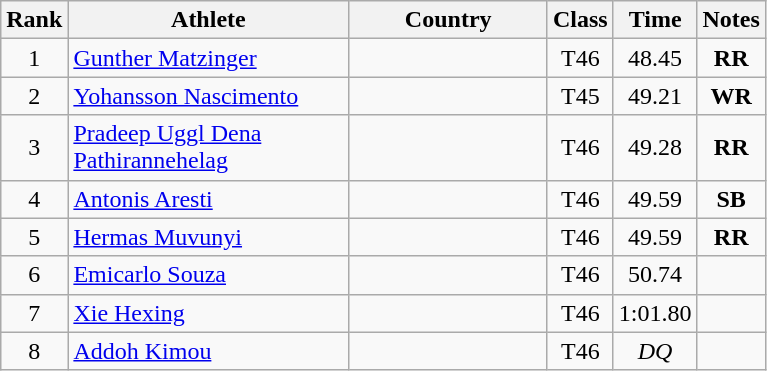<table class="wikitable sortable" style="text-align:center">
<tr>
<th>Rank</th>
<th style="width:180px">Athlete</th>
<th style="width:125px">Country</th>
<th>Class</th>
<th>Time</th>
<th>Notes</th>
</tr>
<tr>
<td>1</td>
<td style="text-align:left;"><a href='#'>Gunther Matzinger</a></td>
<td style="text-align:left;"></td>
<td>T46</td>
<td>48.45</td>
<td><strong>RR</strong></td>
</tr>
<tr>
<td>2</td>
<td style="text-align:left;"><a href='#'>Yohansson Nascimento</a></td>
<td style="text-align:left;"></td>
<td>T45</td>
<td>49.21</td>
<td><strong>WR</strong></td>
</tr>
<tr>
<td>3</td>
<td style="text-align:left;"><a href='#'>Pradeep Uggl Dena Pathirannehelag</a></td>
<td style="text-align:left;"></td>
<td>T46</td>
<td>49.28</td>
<td><strong>RR</strong></td>
</tr>
<tr>
<td>4</td>
<td style="text-align:left;"><a href='#'>Antonis Aresti</a></td>
<td style="text-align:left;"></td>
<td>T46</td>
<td>49.59</td>
<td><strong>SB</strong></td>
</tr>
<tr>
<td>5</td>
<td style="text-align:left;"><a href='#'>Hermas Muvunyi</a></td>
<td style="text-align:left;"></td>
<td>T46</td>
<td>49.59</td>
<td><strong>RR</strong></td>
</tr>
<tr>
<td>6</td>
<td style="text-align:left;"><a href='#'>Emicarlo Souza</a></td>
<td style="text-align:left;"></td>
<td>T46</td>
<td>50.74</td>
<td></td>
</tr>
<tr>
<td>7</td>
<td style="text-align:left;"><a href='#'>Xie Hexing</a></td>
<td style="text-align:left;"></td>
<td>T46</td>
<td>1:01.80</td>
<td></td>
</tr>
<tr>
<td>8</td>
<td style="text-align:left;"><a href='#'>Addoh Kimou</a></td>
<td style="text-align:left;"></td>
<td>T46</td>
<td><em>DQ</em></td>
<td></td>
</tr>
</table>
